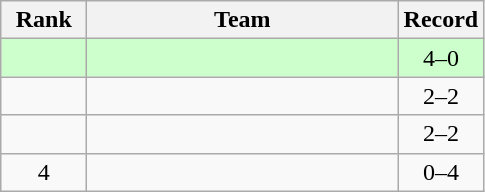<table class="wikitable" style="text-align: center">
<tr>
<th width=50>Rank</th>
<th width=200>Team</th>
<th width=50>Record</th>
</tr>
<tr bgcolor=ccffcc>
<td></td>
<td align=left></td>
<td>4–0</td>
</tr>
<tr>
<td></td>
<td align=left></td>
<td>2–2</td>
</tr>
<tr>
<td></td>
<td align=left></td>
<td>2–2</td>
</tr>
<tr>
<td>4</td>
<td align=left></td>
<td>0–4</td>
</tr>
</table>
